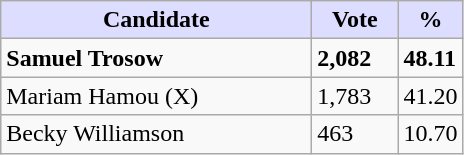<table class="wikitable">
<tr>
<th style="background:#ddf; width:200px;">Candidate</th>
<th style="background:#ddf; width:50px;">Vote</th>
<th style="background:#ddf; width:30px;">%</th>
</tr>
<tr>
<td><strong>Samuel Trosow</strong></td>
<td><strong>2,082</strong></td>
<td><strong>48.11</strong></td>
</tr>
<tr>
<td>Mariam Hamou (X)</td>
<td>1,783</td>
<td>41.20</td>
</tr>
<tr>
<td>Becky Williamson</td>
<td>463</td>
<td>10.70</td>
</tr>
</table>
